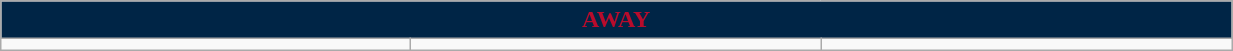<table class="wikitable collapsible collapsed" style="width:65%">
<tr>
<th colspan=5 ! style="color:#B80C2C; background:#002546">AWAY</th>
</tr>
<tr>
<td></td>
<td></td>
<td></td>
</tr>
</table>
